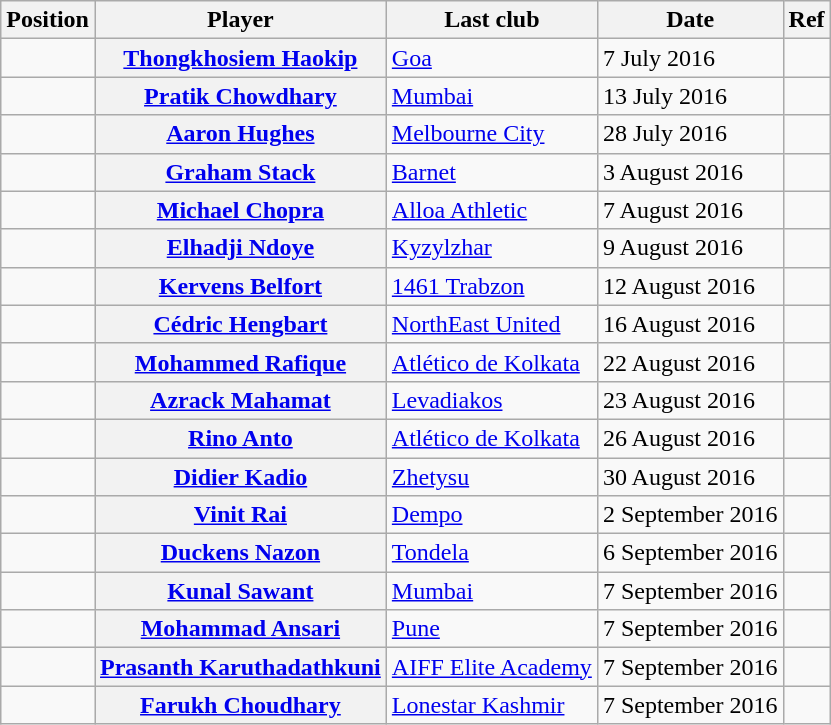<table class="wikitable plainrowheaders" style="text-align:center; text-align:left">
<tr>
<th scope="col">Position</th>
<th scope="col">Player</th>
<th scope="col">Last club</th>
<th scope="col">Date</th>
<th scope="col">Ref</th>
</tr>
<tr>
<td></td>
<th scope="row"> <a href='#'>Thongkhosiem Haokip</a></th>
<td> <a href='#'>Goa</a></td>
<td>7 July 2016</td>
<td></td>
</tr>
<tr>
<td></td>
<th scope="row"> <a href='#'>Pratik Chowdhary</a></th>
<td> <a href='#'>Mumbai</a></td>
<td>13 July 2016</td>
<td></td>
</tr>
<tr>
<td></td>
<th scope="row"> <a href='#'>Aaron Hughes</a></th>
<td> <a href='#'>Melbourne City</a></td>
<td>28 July 2016</td>
<td></td>
</tr>
<tr>
<td></td>
<th scope="row"> <a href='#'>Graham Stack</a></th>
<td> <a href='#'>Barnet</a></td>
<td>3 August 2016</td>
<td></td>
</tr>
<tr>
<td></td>
<th scope="row"> <a href='#'>Michael Chopra</a></th>
<td> <a href='#'>Alloa Athletic</a></td>
<td>7 August 2016</td>
<td></td>
</tr>
<tr>
<td></td>
<th scope="row"> <a href='#'>Elhadji Ndoye</a></th>
<td> <a href='#'>Kyzylzhar</a></td>
<td>9 August 2016</td>
<td></td>
</tr>
<tr>
<td></td>
<th scope="row"> <a href='#'>Kervens Belfort</a></th>
<td> <a href='#'>1461 Trabzon</a></td>
<td>12 August 2016</td>
<td></td>
</tr>
<tr>
<td></td>
<th scope="row"> <a href='#'>Cédric Hengbart</a></th>
<td> <a href='#'>NorthEast United</a></td>
<td>16 August 2016</td>
<td></td>
</tr>
<tr>
<td></td>
<th scope="row"> <a href='#'>Mohammed Rafique</a></th>
<td> <a href='#'>Atlético de Kolkata</a></td>
<td>22 August 2016</td>
<td></td>
</tr>
<tr>
<td></td>
<th scope="row"> <a href='#'>Azrack Mahamat</a></th>
<td> <a href='#'>Levadiakos</a></td>
<td>23 August 2016</td>
<td></td>
</tr>
<tr>
<td></td>
<th scope="row"> <a href='#'>Rino Anto</a></th>
<td> <a href='#'>Atlético de Kolkata</a></td>
<td>26 August 2016</td>
<td></td>
</tr>
<tr>
<td></td>
<th scope="row"> <a href='#'>Didier Kadio</a></th>
<td> <a href='#'>Zhetysu</a></td>
<td>30 August 2016</td>
<td></td>
</tr>
<tr>
<td></td>
<th scope="row"> <a href='#'>Vinit Rai</a></th>
<td> <a href='#'>Dempo</a></td>
<td>2 September 2016</td>
<td></td>
</tr>
<tr>
<td></td>
<th scope="row"> <a href='#'>Duckens Nazon</a></th>
<td> <a href='#'>Tondela</a></td>
<td>6 September 2016</td>
<td></td>
</tr>
<tr>
<td></td>
<th scope="row"> <a href='#'>Kunal Sawant</a></th>
<td> <a href='#'>Mumbai</a></td>
<td>7 September 2016</td>
<td></td>
</tr>
<tr>
<td></td>
<th scope="row"> <a href='#'>Mohammad Ansari</a></th>
<td> <a href='#'>Pune</a></td>
<td>7 September 2016</td>
<td></td>
</tr>
<tr>
<td></td>
<th scope="row"> <a href='#'>Prasanth Karuthadathkuni</a></th>
<td> <a href='#'>AIFF Elite Academy</a></td>
<td>7 September 2016</td>
<td></td>
</tr>
<tr>
<td></td>
<th scope="row"> <a href='#'>Farukh Choudhary</a></th>
<td> <a href='#'>Lonestar Kashmir</a></td>
<td>7 September 2016</td>
<td></td>
</tr>
</table>
